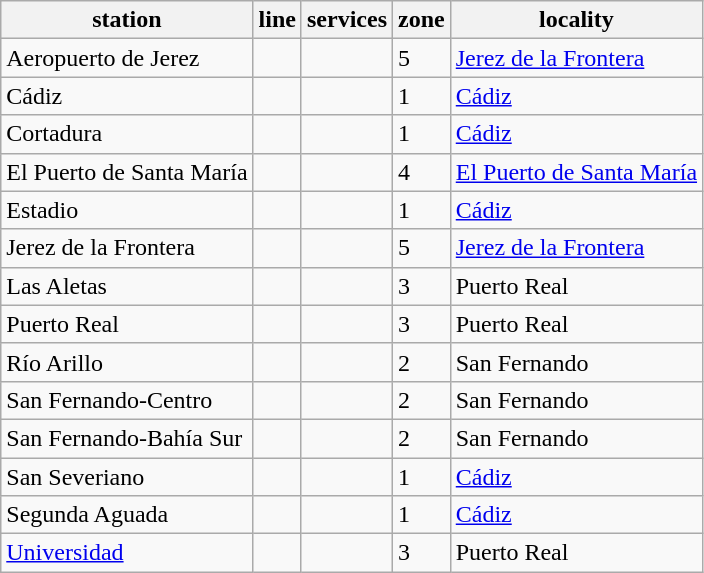<table class="wikitable sortable">
<tr>
<th>station</th>
<th>line</th>
<th>services</th>
<th>zone</th>
<th>locality</th>
</tr>
<tr>
<td>Aeropuerto de Jerez</td>
<td></td>
<td> </td>
<td>5</td>
<td><a href='#'>Jerez de la Frontera</a></td>
</tr>
<tr>
<td>Cádiz</td>
<td></td>
<td>  </td>
<td>1</td>
<td><a href='#'>Cádiz</a></td>
</tr>
<tr>
<td>Cortadura</td>
<td></td>
<td> </td>
<td>1</td>
<td><a href='#'>Cádiz</a></td>
</tr>
<tr>
<td>El Puerto de Santa María</td>
<td></td>
<td>  </td>
<td>4</td>
<td><a href='#'>El Puerto de Santa María</a></td>
</tr>
<tr>
<td>Estadio</td>
<td></td>
<td></td>
<td>1</td>
<td><a href='#'>Cádiz</a></td>
</tr>
<tr>
<td>Jerez de la Frontera</td>
<td></td>
<td>  </td>
<td>5</td>
<td><a href='#'>Jerez de la Frontera</a></td>
</tr>
<tr>
<td>Las Aletas</td>
<td> </td>
<td> </td>
<td>3</td>
<td>Puerto Real</td>
</tr>
<tr>
<td>Puerto Real</td>
<td></td>
<td></td>
<td>3</td>
<td>Puerto Real</td>
</tr>
<tr>
<td>Río Arillo</td>
<td></td>
<td> </td>
<td>2</td>
<td>San Fernando</td>
</tr>
<tr>
<td>San Fernando-Centro</td>
<td></td>
<td></td>
<td>2</td>
<td>San Fernando</td>
</tr>
<tr>
<td>San Fernando-Bahía Sur</td>
<td></td>
<td>  </td>
<td>2</td>
<td>San Fernando</td>
</tr>
<tr>
<td>San Severiano</td>
<td></td>
<td></td>
<td>1</td>
<td><a href='#'>Cádiz</a></td>
</tr>
<tr>
<td>Segunda Aguada</td>
<td></td>
<td></td>
<td>1</td>
<td><a href='#'>Cádiz</a></td>
</tr>
<tr>
<td><a href='#'>Universidad</a></td>
<td></td>
<td></td>
<td>3</td>
<td>Puerto Real</td>
</tr>
</table>
